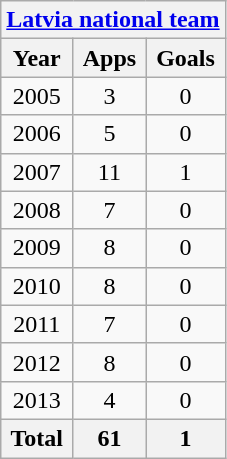<table class="wikitable" style="text-align:center">
<tr>
<th colspan="3"><a href='#'>Latvia national team</a></th>
</tr>
<tr>
<th>Year</th>
<th>Apps</th>
<th>Goals</th>
</tr>
<tr>
<td>2005</td>
<td>3</td>
<td>0</td>
</tr>
<tr>
<td>2006</td>
<td>5</td>
<td>0</td>
</tr>
<tr>
<td>2007</td>
<td>11</td>
<td>1</td>
</tr>
<tr>
<td>2008</td>
<td>7</td>
<td>0</td>
</tr>
<tr>
<td>2009</td>
<td>8</td>
<td>0</td>
</tr>
<tr>
<td>2010</td>
<td>8</td>
<td>0</td>
</tr>
<tr>
<td>2011</td>
<td>7</td>
<td>0</td>
</tr>
<tr>
<td>2012</td>
<td>8</td>
<td>0</td>
</tr>
<tr>
<td>2013</td>
<td>4</td>
<td>0</td>
</tr>
<tr>
<th>Total</th>
<th>61</th>
<th>1</th>
</tr>
</table>
